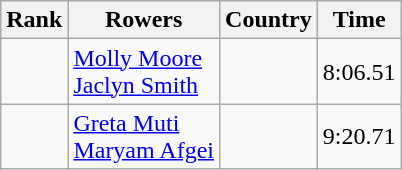<table class="wikitable" style="text-align:center">
<tr>
<th>Rank</th>
<th>Rowers</th>
<th>Country</th>
<th>Time</th>
</tr>
<tr>
<td></td>
<td align="left"><a href='#'>Molly Moore</a><br><a href='#'>Jaclyn Smith</a></td>
<td align="left"></td>
<td>8:06.51</td>
</tr>
<tr>
<td></td>
<td align="left"><a href='#'>Greta Muti</a><br><a href='#'>Maryam Afgei</a></td>
<td align="left"></td>
<td>9:20.71</td>
</tr>
</table>
